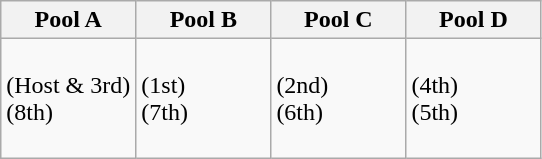<table class="wikitable">
<tr>
<th width=25%>Pool A</th>
<th width=25%>Pool B</th>
<th width=25%>Pool C</th>
<th width=25%>Pool D</th>
</tr>
<tr>
<td><br> (Host & 3rd)<br>
 (8th)<br>
<br>
</td>
<td><br> (1st)<br>
 (7th)<br>
<br>
</td>
<td><br> (2nd)<br>
 (6th)<br>
<br>
</td>
<td><br> (4th)<br>
 (5th)<br>
<br>
</td>
</tr>
</table>
